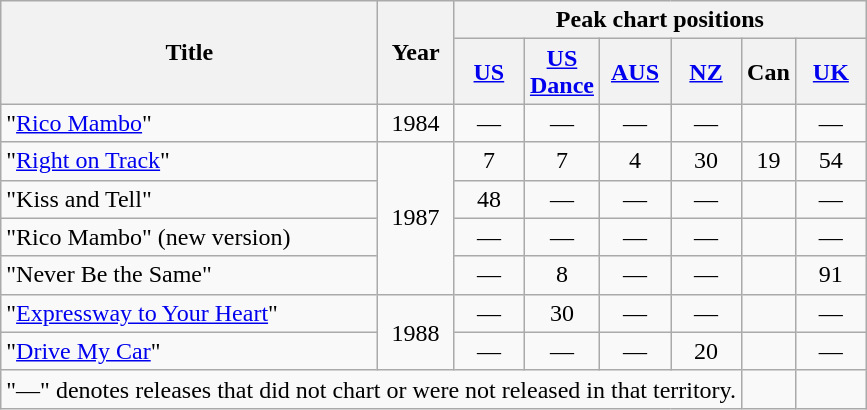<table class="wikitable" style="text-align:center;">
<tr>
<th rowspan="2" scope="col">Title</th>
<th rowspan="2" scope="col">Year</th>
<th colspan="6" scope="col">Peak chart positions</th>
</tr>
<tr>
<th width="40"><a href='#'>US</a><br></th>
<th width="40"><a href='#'>US Dance</a><br></th>
<th width="40"><a href='#'>AUS</a><br></th>
<th width="40"><a href='#'>NZ</a></th>
<th>Can</th>
<th width="40"><a href='#'>UK</a><br></th>
</tr>
<tr>
<td style="text-align:left;">"<a href='#'>Rico Mambo</a>"</td>
<td>1984</td>
<td>—</td>
<td>—</td>
<td>—</td>
<td>—</td>
<td></td>
<td>—</td>
</tr>
<tr>
<td style="text-align:left;">"<a href='#'>Right on Track</a>"</td>
<td rowspan="4">1987</td>
<td>7</td>
<td>7</td>
<td>4</td>
<td>30</td>
<td>19</td>
<td>54</td>
</tr>
<tr>
<td style="text-align:left;">"Kiss and Tell"</td>
<td>48</td>
<td>—</td>
<td>—</td>
<td>—</td>
<td></td>
<td>—</td>
</tr>
<tr>
<td style="text-align:left;">"Rico Mambo" (new version)</td>
<td>—</td>
<td>—</td>
<td>—</td>
<td>—</td>
<td></td>
<td>—</td>
</tr>
<tr>
<td style="text-align:left;">"Never Be the Same"</td>
<td>—</td>
<td>8</td>
<td>—</td>
<td>—</td>
<td></td>
<td>91</td>
</tr>
<tr>
<td style="text-align:left;">"<a href='#'>Expressway to Your Heart</a>"</td>
<td rowspan="2">1988</td>
<td>—</td>
<td>30</td>
<td>—</td>
<td>—</td>
<td></td>
<td>—</td>
</tr>
<tr>
<td style="text-align:left;">"<a href='#'>Drive My Car</a>"</td>
<td>—</td>
<td>—</td>
<td>—</td>
<td>20</td>
<td></td>
<td>—</td>
</tr>
<tr>
<td colspan="6">"—" denotes releases that did not chart or were not released in that territory.</td>
<td></td>
<td></td>
</tr>
</table>
